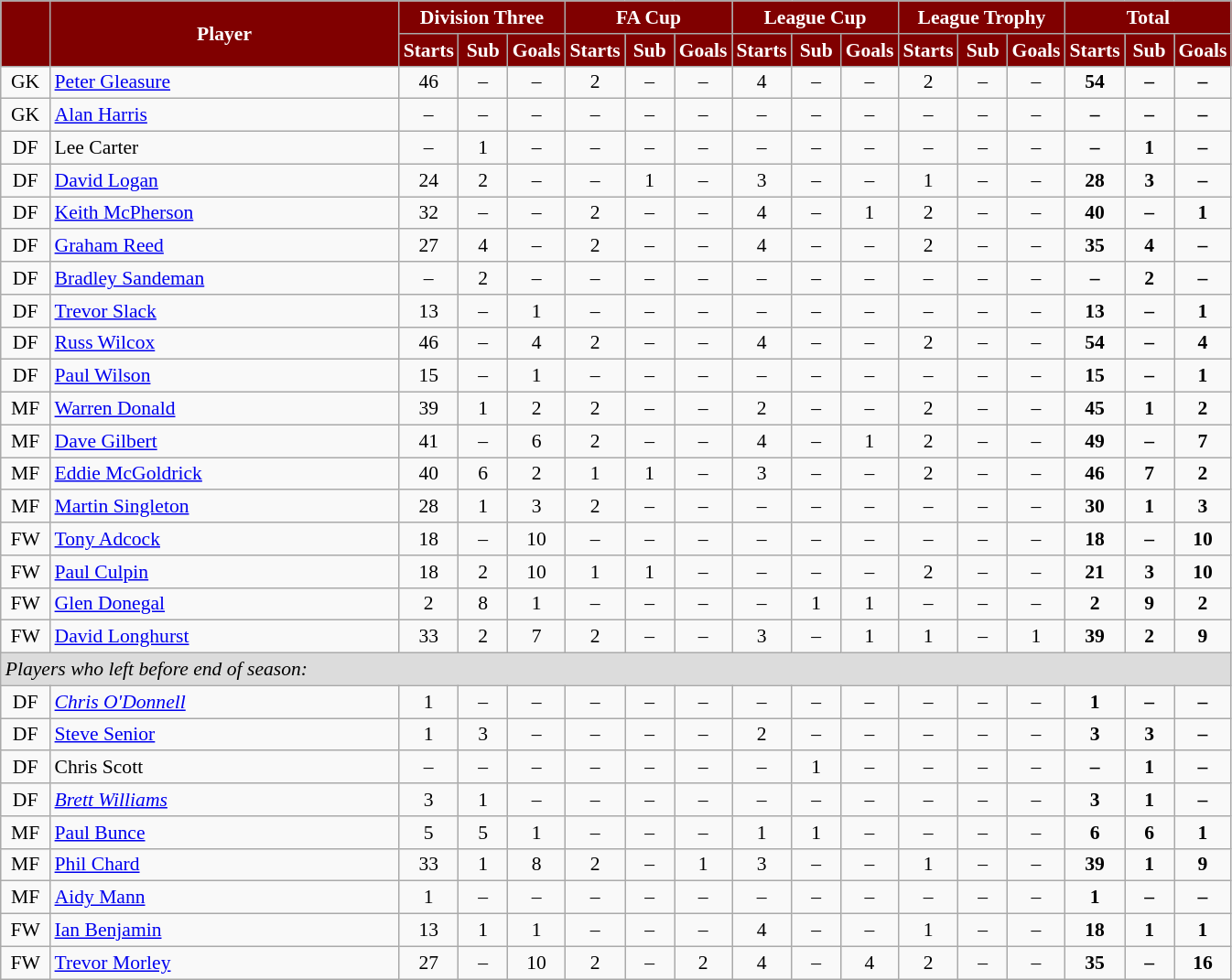<table class="wikitable"  style="text-align:center; font-size:90%; width:71%;">
<tr>
<th rowspan="2" style="background:maroon; color:white;  width: 4%"></th>
<th rowspan="2" style="background:maroon; color:white; ">Player</th>
<th colspan="3" style="background:maroon; color:white; ">Division Three</th>
<th colspan="3" style="background:maroon; color:white; ">FA Cup</th>
<th colspan="3" style="background:maroon; color:white; ">League Cup</th>
<th colspan="3" style="background:maroon; color:white; ">League Trophy</th>
<th colspan="3" style="background:maroon; color:white; ">Total</th>
</tr>
<tr>
<th style="background:maroon; color:white;  width: 4%;">Starts</th>
<th style="background:maroon; color:white;  width: 4%;">Sub</th>
<th style="background:maroon; color:white;  width: 4%;">Goals</th>
<th style="background:maroon; color:white;  width: 4%;">Starts</th>
<th style="background:maroon; color:white;  width: 4%;">Sub</th>
<th style="background:maroon; color:white;  width: 4%;">Goals</th>
<th style="background:maroon; color:white;  width: 4%;">Starts</th>
<th style="background:maroon; color:white;  width: 4%;">Sub</th>
<th style="background:maroon; color:white;  width: 4%;">Goals</th>
<th style="background:maroon; color:white;  width: 4%;">Starts</th>
<th style="background:maroon; color:white;  width: 4%;">Sub</th>
<th style="background:maroon; color:white;  width: 4%;">Goals</th>
<th style="background:maroon; color:white;  width: 4%;">Starts</th>
<th style="background:maroon; color:white;  width: 4%;">Sub</th>
<th style="background:maroon; color:white;  width: 4%;">Goals</th>
</tr>
<tr>
<td>GK</td>
<td style="text-align:left;"><a href='#'>Peter Gleasure</a></td>
<td>46</td>
<td>–</td>
<td>–</td>
<td>2</td>
<td>–</td>
<td>–</td>
<td>4</td>
<td>–</td>
<td>–</td>
<td>2</td>
<td>–</td>
<td>–</td>
<td><strong>54</strong></td>
<td><strong>–</strong></td>
<td><strong>–</strong></td>
</tr>
<tr>
<td>GK</td>
<td style="text-align:left;"><a href='#'>Alan Harris</a></td>
<td>–</td>
<td>–</td>
<td>–</td>
<td>–</td>
<td>–</td>
<td>–</td>
<td>–</td>
<td>–</td>
<td>–</td>
<td>–</td>
<td>–</td>
<td>–</td>
<td><strong>–</strong></td>
<td><strong>–</strong></td>
<td><strong>–</strong></td>
</tr>
<tr>
<td>DF</td>
<td style="text-align:left;">Lee Carter</td>
<td>–</td>
<td>1</td>
<td>–</td>
<td>–</td>
<td>–</td>
<td>–</td>
<td>–</td>
<td>–</td>
<td>–</td>
<td>–</td>
<td>–</td>
<td>–</td>
<td><strong>–</strong></td>
<td><strong>1</strong></td>
<td><strong>–</strong></td>
</tr>
<tr>
<td>DF</td>
<td style="text-align:left;"><a href='#'>David Logan</a></td>
<td>24</td>
<td>2</td>
<td>–</td>
<td>–</td>
<td>1</td>
<td>–</td>
<td>3</td>
<td>–</td>
<td>–</td>
<td>1</td>
<td>–</td>
<td>–</td>
<td><strong>28</strong></td>
<td><strong>3</strong></td>
<td><strong>–</strong></td>
</tr>
<tr>
<td>DF</td>
<td style="text-align:left;"><a href='#'>Keith McPherson</a></td>
<td>32</td>
<td>–</td>
<td>–</td>
<td>2</td>
<td>–</td>
<td>–</td>
<td>4</td>
<td>–</td>
<td>1</td>
<td>2</td>
<td>–</td>
<td>–</td>
<td><strong>40</strong></td>
<td><strong>–</strong></td>
<td><strong>1</strong></td>
</tr>
<tr>
<td>DF</td>
<td style="text-align:left;"><a href='#'>Graham Reed</a></td>
<td>27</td>
<td>4</td>
<td>–</td>
<td>2</td>
<td>–</td>
<td>–</td>
<td>4</td>
<td>–</td>
<td>–</td>
<td>2</td>
<td>–</td>
<td>–</td>
<td><strong>35</strong></td>
<td><strong>4</strong></td>
<td><strong>–</strong></td>
</tr>
<tr>
<td>DF</td>
<td style="text-align:left;"><a href='#'>Bradley Sandeman</a></td>
<td>–</td>
<td>2</td>
<td>–</td>
<td>–</td>
<td>–</td>
<td>–</td>
<td>–</td>
<td>–</td>
<td>–</td>
<td>–</td>
<td>–</td>
<td>–</td>
<td><strong>–</strong></td>
<td><strong>2</strong></td>
<td><strong>–</strong></td>
</tr>
<tr>
<td>DF</td>
<td style="text-align:left;"><a href='#'>Trevor Slack</a></td>
<td>13</td>
<td>–</td>
<td>1</td>
<td>–</td>
<td>–</td>
<td>–</td>
<td>–</td>
<td>–</td>
<td>–</td>
<td>–</td>
<td>–</td>
<td>–</td>
<td><strong>13</strong></td>
<td><strong>–</strong></td>
<td><strong>1</strong></td>
</tr>
<tr>
<td>DF</td>
<td style="text-align:left;"><a href='#'>Russ Wilcox</a></td>
<td>46</td>
<td>–</td>
<td>4</td>
<td>2</td>
<td>–</td>
<td>–</td>
<td>4</td>
<td>–</td>
<td>–</td>
<td>2</td>
<td>–</td>
<td>–</td>
<td><strong>54</strong></td>
<td><strong>–</strong></td>
<td><strong>4</strong></td>
</tr>
<tr>
<td>DF</td>
<td style="text-align:left;"><a href='#'>Paul Wilson</a></td>
<td>15</td>
<td>–</td>
<td>1</td>
<td>–</td>
<td>–</td>
<td>–</td>
<td>–</td>
<td>–</td>
<td>–</td>
<td>–</td>
<td>–</td>
<td>–</td>
<td><strong>15</strong></td>
<td><strong>–</strong></td>
<td><strong>1</strong></td>
</tr>
<tr>
<td>MF</td>
<td style="text-align:left;"><a href='#'>Warren Donald</a></td>
<td>39</td>
<td>1</td>
<td>2</td>
<td>2</td>
<td>–</td>
<td>–</td>
<td>2</td>
<td>–</td>
<td>–</td>
<td>2</td>
<td>–</td>
<td>–</td>
<td><strong>45</strong></td>
<td><strong>1</strong></td>
<td><strong>2</strong></td>
</tr>
<tr>
<td>MF</td>
<td style="text-align:left;"><a href='#'>Dave Gilbert</a></td>
<td>41</td>
<td>–</td>
<td>6</td>
<td>2</td>
<td>–</td>
<td>–</td>
<td>4</td>
<td>–</td>
<td>1</td>
<td>2</td>
<td>–</td>
<td>–</td>
<td><strong>49</strong></td>
<td><strong>–</strong></td>
<td><strong>7</strong></td>
</tr>
<tr>
<td>MF</td>
<td style="text-align:left;"><a href='#'>Eddie McGoldrick</a></td>
<td>40</td>
<td>6</td>
<td>2</td>
<td>1</td>
<td>1</td>
<td>–</td>
<td>3</td>
<td>–</td>
<td>–</td>
<td>2</td>
<td>–</td>
<td>–</td>
<td><strong>46</strong></td>
<td><strong>7</strong></td>
<td><strong>2</strong></td>
</tr>
<tr>
<td>MF</td>
<td style="text-align:left;"><a href='#'>Martin Singleton</a></td>
<td>28</td>
<td>1</td>
<td>3</td>
<td>2</td>
<td>–</td>
<td>–</td>
<td>–</td>
<td>–</td>
<td>–</td>
<td>–</td>
<td>–</td>
<td>–</td>
<td><strong>30</strong></td>
<td><strong>1</strong></td>
<td><strong>3</strong></td>
</tr>
<tr>
<td>FW</td>
<td style="text-align:left;"><a href='#'>Tony Adcock</a></td>
<td>18</td>
<td>–</td>
<td>10</td>
<td>–</td>
<td>–</td>
<td>–</td>
<td>–</td>
<td>–</td>
<td>–</td>
<td>–</td>
<td>–</td>
<td>–</td>
<td><strong>18</strong></td>
<td><strong>–</strong></td>
<td><strong>10</strong></td>
</tr>
<tr>
<td>FW</td>
<td style="text-align:left;"><a href='#'>Paul Culpin</a></td>
<td>18</td>
<td>2</td>
<td>10</td>
<td>1</td>
<td>1</td>
<td>–</td>
<td>–</td>
<td>–</td>
<td>–</td>
<td>2</td>
<td>–</td>
<td>–</td>
<td><strong>21</strong></td>
<td><strong>3</strong></td>
<td><strong>10</strong></td>
</tr>
<tr>
<td>FW</td>
<td style="text-align:left;"><a href='#'>Glen Donegal</a></td>
<td>2</td>
<td>8</td>
<td>1</td>
<td>–</td>
<td>–</td>
<td>–</td>
<td>–</td>
<td>1</td>
<td>1</td>
<td>–</td>
<td>–</td>
<td>–</td>
<td><strong>2</strong></td>
<td><strong>9</strong></td>
<td><strong>2</strong></td>
</tr>
<tr>
<td>FW</td>
<td style="text-align:left;"><a href='#'>David Longhurst</a></td>
<td>33</td>
<td>2</td>
<td>7</td>
<td>2</td>
<td>–</td>
<td>–</td>
<td>3</td>
<td>–</td>
<td>1</td>
<td>1</td>
<td>–</td>
<td>1</td>
<td><strong>39</strong></td>
<td><strong>2</strong></td>
<td><strong>9</strong></td>
</tr>
<tr>
<td colspan="20" style="background:#dcdcdc; text-align:left;"><em>Players who left before end of season:</em></td>
</tr>
<tr>
<td>DF</td>
<td style="text-align:left;"><em><a href='#'>Chris O'Donnell</a></em></td>
<td>1</td>
<td>–</td>
<td>–</td>
<td>–</td>
<td>–</td>
<td>–</td>
<td>–</td>
<td>–</td>
<td>–</td>
<td>–</td>
<td>–</td>
<td>–</td>
<td><strong>1</strong></td>
<td><strong>–</strong></td>
<td><strong>–</strong></td>
</tr>
<tr>
<td>DF</td>
<td style="text-align:left;"><a href='#'>Steve Senior</a></td>
<td>1</td>
<td>3</td>
<td>–</td>
<td>–</td>
<td>–</td>
<td>–</td>
<td>2</td>
<td>–</td>
<td>–</td>
<td>–</td>
<td>–</td>
<td>–</td>
<td><strong>3</strong></td>
<td><strong>3</strong></td>
<td><strong>–</strong></td>
</tr>
<tr>
<td>DF</td>
<td style="text-align:left;">Chris Scott</td>
<td>–</td>
<td>–</td>
<td>–</td>
<td>–</td>
<td>–</td>
<td>–</td>
<td>–</td>
<td>1</td>
<td>–</td>
<td>–</td>
<td>–</td>
<td>–</td>
<td><strong>–</strong></td>
<td><strong>1</strong></td>
<td><strong>–</strong></td>
</tr>
<tr>
<td>DF</td>
<td style="text-align:left;"><em><a href='#'>Brett Williams</a></em></td>
<td>3</td>
<td>1</td>
<td>–</td>
<td>–</td>
<td>–</td>
<td>–</td>
<td>–</td>
<td>–</td>
<td>–</td>
<td>–</td>
<td>–</td>
<td>–</td>
<td><strong>3</strong></td>
<td><strong>1</strong></td>
<td><strong>–</strong></td>
</tr>
<tr>
<td>MF</td>
<td style="text-align:left;"><a href='#'>Paul Bunce</a></td>
<td>5</td>
<td>5</td>
<td>1</td>
<td>–</td>
<td>–</td>
<td>–</td>
<td>1</td>
<td>1</td>
<td>–</td>
<td>–</td>
<td>–</td>
<td>–</td>
<td><strong>6</strong></td>
<td><strong>6</strong></td>
<td><strong>1</strong></td>
</tr>
<tr>
<td>MF</td>
<td style="text-align:left;"><a href='#'>Phil Chard</a></td>
<td>33</td>
<td>1</td>
<td>8</td>
<td>2</td>
<td>–</td>
<td>1</td>
<td>3</td>
<td>–</td>
<td>–</td>
<td>1</td>
<td>–</td>
<td>–</td>
<td><strong>39</strong></td>
<td><strong>1</strong></td>
<td><strong>9</strong></td>
</tr>
<tr>
<td>MF</td>
<td style="text-align:left;"><a href='#'>Aidy Mann</a></td>
<td>1</td>
<td>–</td>
<td>–</td>
<td>–</td>
<td>–</td>
<td>–</td>
<td>–</td>
<td>–</td>
<td>–</td>
<td>–</td>
<td>–</td>
<td>–</td>
<td><strong>1</strong></td>
<td><strong>–</strong></td>
<td><strong>–</strong></td>
</tr>
<tr>
<td>FW</td>
<td style="text-align:left;"><a href='#'>Ian Benjamin</a></td>
<td>13</td>
<td>1</td>
<td>1</td>
<td>–</td>
<td>–</td>
<td>–</td>
<td>4</td>
<td>–</td>
<td>–</td>
<td>1</td>
<td>–</td>
<td>–</td>
<td><strong>18</strong></td>
<td><strong>1</strong></td>
<td><strong>1</strong></td>
</tr>
<tr>
<td>FW</td>
<td style="text-align:left;"><a href='#'>Trevor Morley</a></td>
<td>27</td>
<td>–</td>
<td>10</td>
<td>2</td>
<td>–</td>
<td>2</td>
<td>4</td>
<td>–</td>
<td>4</td>
<td>2</td>
<td>–</td>
<td>–</td>
<td><strong>35</strong></td>
<td><strong>–</strong></td>
<td><strong>16</strong></td>
</tr>
</table>
